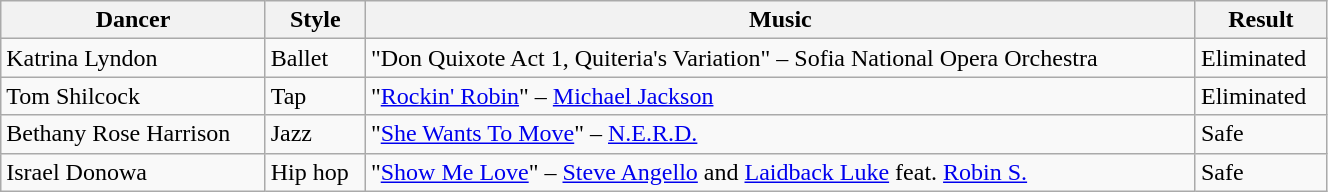<table class="wikitable" style="width:70%;">
<tr>
<th>Dancer</th>
<th>Style</th>
<th>Music</th>
<th>Result</th>
</tr>
<tr>
<td>Katrina Lyndon</td>
<td>Ballet</td>
<td>"Don Quixote Act 1, Quiteria's Variation" – Sofia National Opera Orchestra</td>
<td>Eliminated</td>
</tr>
<tr>
<td>Tom Shilcock</td>
<td>Tap</td>
<td>"<a href='#'>Rockin' Robin</a>" – <a href='#'>Michael Jackson</a></td>
<td>Eliminated</td>
</tr>
<tr>
<td>Bethany Rose Harrison</td>
<td>Jazz</td>
<td>"<a href='#'>She Wants To Move</a>" – <a href='#'>N.E.R.D.</a></td>
<td>Safe</td>
</tr>
<tr>
<td>Israel Donowa</td>
<td>Hip hop</td>
<td>"<a href='#'>Show Me Love</a>" – <a href='#'>Steve Angello</a> and <a href='#'>Laidback Luke</a> feat. <a href='#'>Robin S.</a></td>
<td>Safe</td>
</tr>
</table>
